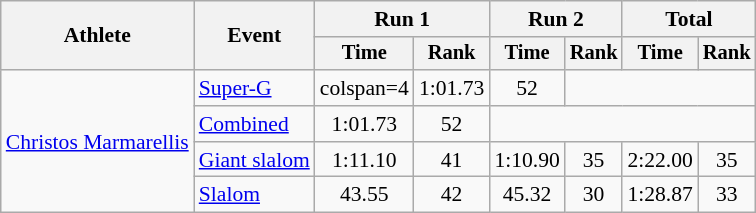<table class="wikitable" style="font-size:90%">
<tr>
<th rowspan=2>Athlete</th>
<th rowspan=2>Event</th>
<th colspan=2>Run 1</th>
<th colspan=2>Run 2</th>
<th colspan=2>Total</th>
</tr>
<tr style="font-size:95%">
<th>Time</th>
<th>Rank</th>
<th>Time</th>
<th>Rank</th>
<th>Time</th>
<th>Rank</th>
</tr>
<tr align=center>
<td align="left" rowspan="4"><a href='#'>Christos Marmarellis</a></td>
<td align="left"><a href='#'>Super-G</a></td>
<td>colspan=4</td>
<td>1:01.73</td>
<td>52</td>
</tr>
<tr align=center>
<td align="left"><a href='#'>Combined</a></td>
<td>1:01.73</td>
<td>52</td>
<td colspan=4></td>
</tr>
<tr align=center>
<td align="left"><a href='#'>Giant slalom</a></td>
<td>1:11.10</td>
<td>41</td>
<td>1:10.90</td>
<td>35</td>
<td>2:22.00</td>
<td>35</td>
</tr>
<tr align=center>
<td align="left"><a href='#'>Slalom</a></td>
<td>43.55</td>
<td>42</td>
<td>45.32</td>
<td>30</td>
<td>1:28.87</td>
<td>33</td>
</tr>
</table>
